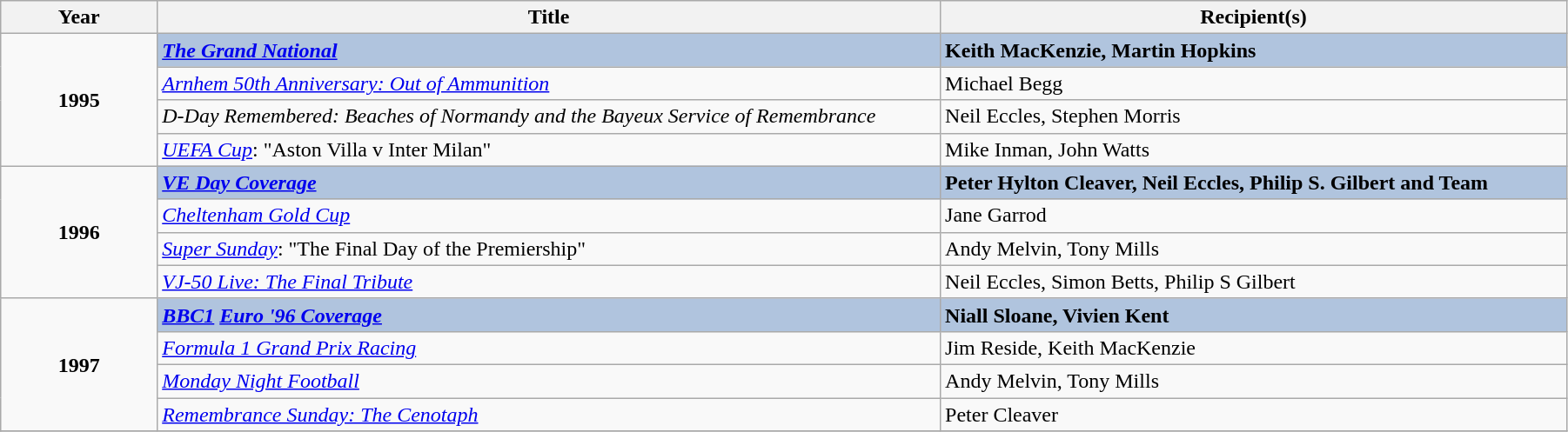<table class="wikitable" width="95%">
<tr>
<th width=5%>Year</th>
<th width=25%><strong>Title</strong></th>
<th width=20%><strong>Recipient(s)</strong></th>
</tr>
<tr>
<td rowspan="4" style="text-align:center;"><strong>1995</strong></td>
<td style="background:#B0C4DE;"><strong><em><a href='#'>The Grand National</a></em></strong></td>
<td style="background:#B0C4DE;"><strong>Keith MacKenzie, Martin Hopkins</strong></td>
</tr>
<tr>
<td><em><a href='#'>Arnhem 50th Anniversary: Out of Ammunition</a></em></td>
<td>Michael Begg</td>
</tr>
<tr>
<td><em>D-Day Remembered: Beaches of Normandy and the Bayeux Service of Remembrance</em></td>
<td>Neil Eccles, Stephen Morris</td>
</tr>
<tr>
<td><em><a href='#'>UEFA Cup</a></em>: "Aston Villa v Inter Milan"</td>
<td>Mike Inman, John Watts</td>
</tr>
<tr>
<td rowspan="4" style="text-align:center;"><strong>1996</strong></td>
<td style="background:#B0C4DE;"><strong><em><a href='#'>VE Day Coverage</a></em></strong></td>
<td style="background:#B0C4DE;"><strong>Peter Hylton Cleaver, Neil Eccles, Philip S. Gilbert and Team</strong></td>
</tr>
<tr>
<td><em><a href='#'>Cheltenham Gold Cup</a></em></td>
<td>Jane Garrod</td>
</tr>
<tr>
<td><em><a href='#'>Super Sunday</a></em>: "The Final Day of the Premiership"</td>
<td>Andy Melvin, Tony Mills</td>
</tr>
<tr>
<td><em><a href='#'>VJ-50 Live: The Final Tribute</a></em></td>
<td>Neil Eccles, Simon Betts, Philip S Gilbert</td>
</tr>
<tr>
<td rowspan="4" style="text-align:center;"><strong>1997</strong></td>
<td style="background:#B0C4DE;"><strong><em><a href='#'>BBC1</a> <a href='#'>Euro '96 Coverage</a></em></strong></td>
<td style="background:#B0C4DE;"><strong>Niall Sloane, Vivien Kent</strong></td>
</tr>
<tr>
<td><em><a href='#'>Formula 1 Grand Prix Racing</a></em></td>
<td>Jim Reside, Keith MacKenzie</td>
</tr>
<tr>
<td><em><a href='#'>Monday Night Football</a></em></td>
<td>Andy Melvin, Tony Mills</td>
</tr>
<tr>
<td><em><a href='#'>Remembrance Sunday: The Cenotaph</a></em></td>
<td>Peter Cleaver</td>
</tr>
<tr>
</tr>
</table>
